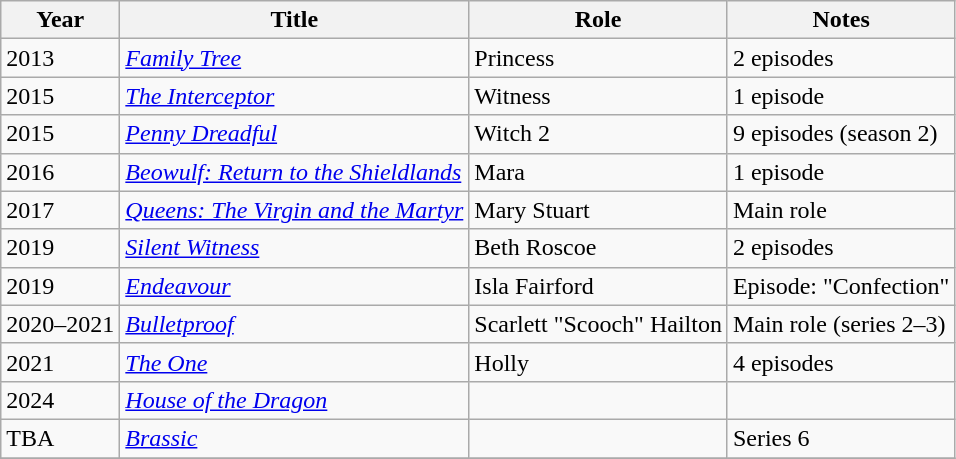<table class="wikitable sortable">
<tr>
<th>Year</th>
<th>Title</th>
<th>Role</th>
<th class="unsortable">Notes</th>
</tr>
<tr>
<td>2013</td>
<td><em><a href='#'>Family Tree</a></em></td>
<td>Princess</td>
<td>2 episodes</td>
</tr>
<tr>
<td>2015</td>
<td><em><a href='#'>The Interceptor</a></em></td>
<td>Witness</td>
<td>1 episode</td>
</tr>
<tr>
<td>2015</td>
<td><em><a href='#'>Penny Dreadful</a></em></td>
<td>Witch 2</td>
<td>9 episodes (season 2)</td>
</tr>
<tr>
<td>2016</td>
<td><em><a href='#'>Beowulf: Return to the Shieldlands</a></em></td>
<td>Mara</td>
<td>1 episode</td>
</tr>
<tr>
<td>2017</td>
<td><em><a href='#'>Queens: The Virgin and the Martyr</a></em></td>
<td>Mary Stuart</td>
<td>Main role</td>
</tr>
<tr>
<td>2019</td>
<td><em><a href='#'>Silent Witness</a></em></td>
<td>Beth Roscoe</td>
<td>2 episodes</td>
</tr>
<tr>
<td>2019</td>
<td><em><a href='#'>Endeavour</a></em></td>
<td>Isla Fairford</td>
<td>Episode: "Confection"</td>
</tr>
<tr>
<td>2020–2021</td>
<td><em><a href='#'>Bulletproof</a></em></td>
<td>Scarlett "Scooch" Hailton</td>
<td>Main role (series 2–3)</td>
</tr>
<tr>
<td>2021</td>
<td><em><a href='#'>The One</a></em></td>
<td>Holly</td>
<td>4 episodes</td>
</tr>
<tr>
<td>2024</td>
<td><em><a href='#'>House of the Dragon</a></em></td>
<td></td>
<td></td>
</tr>
<tr>
<td>TBA</td>
<td><em><a href='#'>Brassic</a></em></td>
<td></td>
<td>Series 6</td>
</tr>
<tr>
</tr>
</table>
